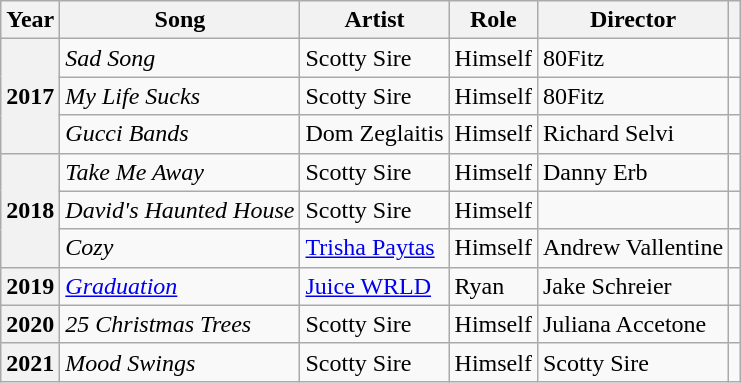<table class="wikitable plainrowheaders sortable">
<tr>
<th>Year</th>
<th>Song</th>
<th>Artist</th>
<th>Role</th>
<th>Director</th>
<th class="unsortable"></th>
</tr>
<tr>
<th rowspan="3" scope="row">2017</th>
<td><em>Sad Song</em></td>
<td>Scotty Sire</td>
<td>Himself</td>
<td>80Fitz</td>
<td></td>
</tr>
<tr>
<td><em>My Life Sucks</em></td>
<td>Scotty Sire</td>
<td>Himself</td>
<td>80Fitz</td>
<td></td>
</tr>
<tr>
<td><em>Gucci Bands</em></td>
<td>Dom Zeglaitis</td>
<td>Himself</td>
<td>Richard Selvi</td>
<td></td>
</tr>
<tr>
<th rowspan="3" scope="row">2018</th>
<td><em>Take Me Away</em></td>
<td>Scotty Sire</td>
<td>Himself</td>
<td>Danny Erb</td>
<td></td>
</tr>
<tr>
<td><em>David's Haunted House</em></td>
<td>Scotty Sire</td>
<td>Himself</td>
<td></td>
<td></td>
</tr>
<tr>
<td><em>Cozy</em></td>
<td><a href='#'>Trisha Paytas</a></td>
<td>Himself</td>
<td>Andrew Vallentine</td>
<td></td>
</tr>
<tr>
<th rowspan="1" scope="row">2019</th>
<td><em><a href='#'>Graduation</a></em></td>
<td><a href='#'>Juice WRLD</a></td>
<td>Ryan</td>
<td>Jake Schreier</td>
<td></td>
</tr>
<tr>
<th rowspan="1" scope="row">2020</th>
<td><em>25 Christmas Trees</em></td>
<td>Scotty Sire</td>
<td>Himself</td>
<td>Juliana Accetone</td>
<td></td>
</tr>
<tr>
<th rowspan="1" scope="row">2021</th>
<td><em>Mood Swings</em></td>
<td>Scotty Sire</td>
<td>Himself</td>
<td>Scotty Sire</td>
<td></td>
</tr>
</table>
